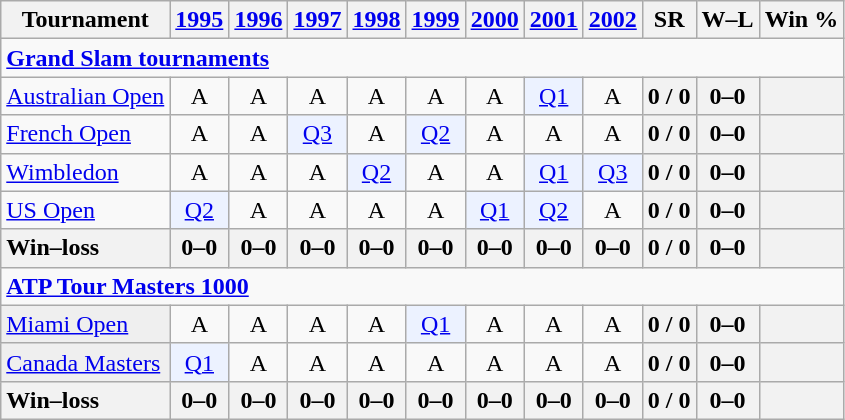<table class=wikitable style=text-align:center>
<tr>
<th>Tournament</th>
<th><a href='#'>1995</a></th>
<th><a href='#'>1996</a></th>
<th><a href='#'>1997</a></th>
<th><a href='#'>1998</a></th>
<th><a href='#'>1999</a></th>
<th><a href='#'>2000</a></th>
<th><a href='#'>2001</a></th>
<th><a href='#'>2002</a></th>
<th>SR</th>
<th>W–L</th>
<th>Win %</th>
</tr>
<tr>
<td colspan=25 style=text-align:left><a href='#'><strong>Grand Slam tournaments</strong></a></td>
</tr>
<tr>
<td align=left><a href='#'>Australian Open</a></td>
<td>A</td>
<td>A</td>
<td>A</td>
<td>A</td>
<td>A</td>
<td>A</td>
<td bgcolor=ecf2ff><a href='#'>Q1</a></td>
<td>A</td>
<th>0 / 0</th>
<th>0–0</th>
<th></th>
</tr>
<tr>
<td align=left><a href='#'>French Open</a></td>
<td>A</td>
<td>A</td>
<td bgcolor=ecf2ff><a href='#'>Q3</a></td>
<td>A</td>
<td bgcolor=ecf2ff><a href='#'>Q2</a></td>
<td>A</td>
<td>A</td>
<td>A</td>
<th>0 / 0</th>
<th>0–0</th>
<th></th>
</tr>
<tr>
<td align=left><a href='#'>Wimbledon</a></td>
<td>A</td>
<td>A</td>
<td>A</td>
<td bgcolor=ecf2ff><a href='#'>Q2</a></td>
<td>A</td>
<td>A</td>
<td bgcolor=ecf2ff><a href='#'>Q1</a></td>
<td bgcolor=ecf2ff><a href='#'>Q3</a></td>
<th>0 / 0</th>
<th>0–0</th>
<th></th>
</tr>
<tr>
<td align=left><a href='#'>US Open</a></td>
<td bgcolor=ecf2ff><a href='#'>Q2</a></td>
<td>A</td>
<td>A</td>
<td>A</td>
<td>A</td>
<td bgcolor=ecf2ff><a href='#'>Q1</a></td>
<td bgcolor=ecf2ff><a href='#'>Q2</a></td>
<td>A</td>
<th>0 / 0</th>
<th>0–0</th>
<th></th>
</tr>
<tr>
<th style=text-align:left>Win–loss</th>
<th>0–0</th>
<th>0–0</th>
<th>0–0</th>
<th>0–0</th>
<th>0–0</th>
<th>0–0</th>
<th>0–0</th>
<th>0–0</th>
<th>0 / 0</th>
<th>0–0</th>
<th></th>
</tr>
<tr>
<td colspan=25 style=text-align:left><strong><a href='#'>ATP Tour Masters 1000</a></strong></td>
</tr>
<tr>
<td bgcolor=efefef align=left><a href='#'>Miami Open</a></td>
<td>A</td>
<td>A</td>
<td>A</td>
<td>A</td>
<td bgcolor=ecf2ff><a href='#'>Q1</a></td>
<td>A</td>
<td>A</td>
<td>A</td>
<th>0 / 0</th>
<th>0–0</th>
<th></th>
</tr>
<tr>
<td bgcolor=efefef align=left><a href='#'>Canada Masters</a></td>
<td bgcolor=ecf2ff><a href='#'>Q1</a></td>
<td>A</td>
<td>A</td>
<td>A</td>
<td>A</td>
<td>A</td>
<td>A</td>
<td>A</td>
<th>0 / 0</th>
<th>0–0</th>
<th></th>
</tr>
<tr>
<th style=text-align:left>Win–loss</th>
<th>0–0</th>
<th>0–0</th>
<th>0–0</th>
<th>0–0</th>
<th>0–0</th>
<th>0–0</th>
<th>0–0</th>
<th>0–0</th>
<th>0 / 0</th>
<th>0–0</th>
<th></th>
</tr>
</table>
